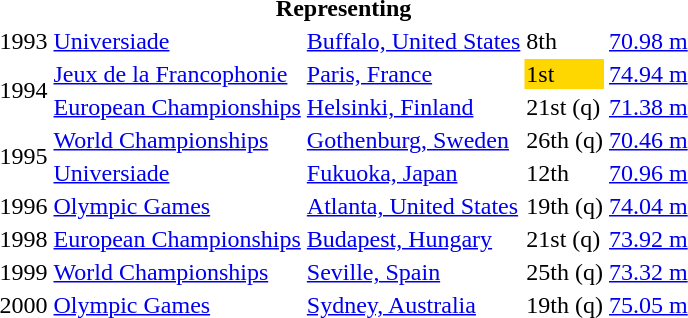<table>
<tr>
<th colspan="6">Representing </th>
</tr>
<tr>
<td>1993</td>
<td><a href='#'>Universiade</a></td>
<td><a href='#'>Buffalo, United States</a></td>
<td>8th</td>
<td><a href='#'>70.98 m</a></td>
</tr>
<tr>
<td rowspan=2>1994</td>
<td><a href='#'>Jeux de la Francophonie</a></td>
<td><a href='#'>Paris, France</a></td>
<td bgcolor=gold>1st</td>
<td><a href='#'>74.94 m</a></td>
</tr>
<tr>
<td><a href='#'>European Championships</a></td>
<td><a href='#'>Helsinki, Finland</a></td>
<td>21st (q)</td>
<td><a href='#'>71.38 m</a></td>
</tr>
<tr>
<td rowspan=2>1995</td>
<td><a href='#'>World Championships</a></td>
<td><a href='#'>Gothenburg, Sweden</a></td>
<td>26th (q)</td>
<td><a href='#'>70.46 m</a></td>
</tr>
<tr>
<td><a href='#'>Universiade</a></td>
<td><a href='#'>Fukuoka, Japan</a></td>
<td>12th</td>
<td><a href='#'>70.96 m</a></td>
</tr>
<tr>
<td>1996</td>
<td><a href='#'>Olympic Games</a></td>
<td><a href='#'>Atlanta, United States</a></td>
<td>19th (q)</td>
<td><a href='#'>74.04 m</a></td>
</tr>
<tr>
<td>1998</td>
<td><a href='#'>European Championships</a></td>
<td><a href='#'>Budapest, Hungary</a></td>
<td>21st (q)</td>
<td><a href='#'>73.92 m</a></td>
</tr>
<tr>
<td>1999</td>
<td><a href='#'>World Championships</a></td>
<td><a href='#'>Seville, Spain</a></td>
<td>25th (q)</td>
<td><a href='#'>73.32 m</a></td>
</tr>
<tr>
<td>2000</td>
<td><a href='#'>Olympic Games</a></td>
<td><a href='#'>Sydney, Australia</a></td>
<td>19th (q)</td>
<td><a href='#'>75.05 m</a></td>
</tr>
</table>
